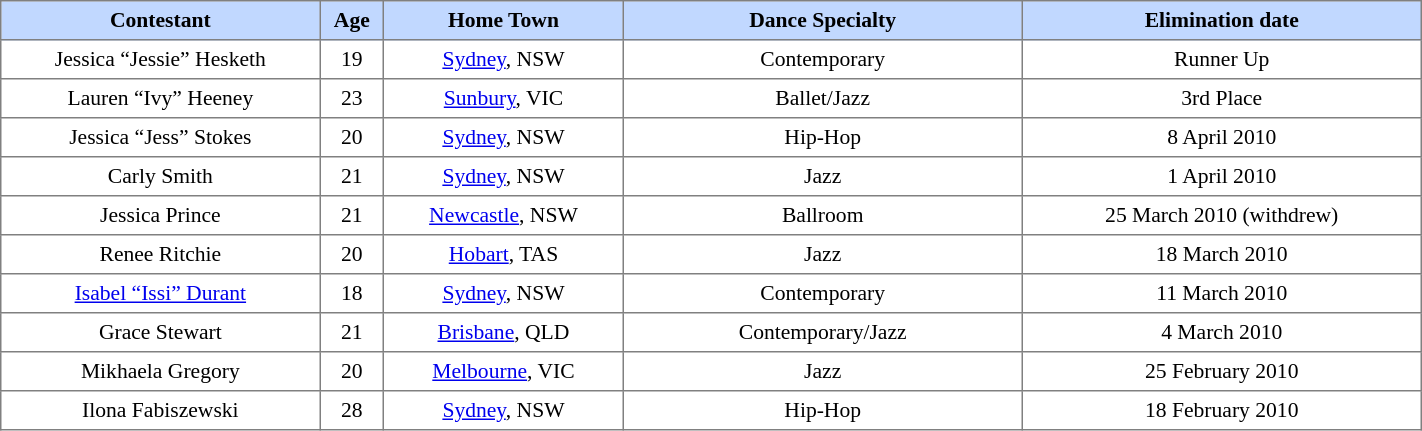<table border="1" cellpadding="4" cellspacing="0" style="text-align:center; font-size:90%; border-collapse:collapse;" width=75%>
<tr style="background:#C1D8FF;">
<th width=20%>Contestant</th>
<th width=4%; align=center>Age</th>
<th width=15%>Home Town</th>
<th width=25%>Dance Specialty</th>
<th width=25%>Elimination date</th>
</tr>
<tr>
<td>Jessica “Jessie” Hesketh</td>
<td>19</td>
<td><a href='#'>Sydney</a>, NSW</td>
<td>Contemporary</td>
<td>Runner Up</td>
</tr>
<tr>
<td>Lauren “Ivy” Heeney</td>
<td>23</td>
<td><a href='#'>Sunbury</a>, VIC</td>
<td>Ballet/Jazz</td>
<td>3rd Place</td>
</tr>
<tr>
<td>Jessica “Jess” Stokes</td>
<td>20</td>
<td><a href='#'>Sydney</a>, NSW</td>
<td>Hip-Hop</td>
<td>8 April 2010</td>
</tr>
<tr>
<td>Carly Smith</td>
<td>21</td>
<td><a href='#'>Sydney</a>, NSW</td>
<td>Jazz</td>
<td>1 April 2010</td>
</tr>
<tr>
<td>Jessica Prince</td>
<td>21</td>
<td><a href='#'>Newcastle</a>, NSW</td>
<td>Ballroom</td>
<td>25 March 2010 (withdrew)</td>
</tr>
<tr>
<td>Renee Ritchie</td>
<td>20</td>
<td><a href='#'>Hobart</a>, TAS</td>
<td>Jazz</td>
<td>18 March 2010</td>
</tr>
<tr>
<td><a href='#'>Isabel “Issi” Durant</a></td>
<td>18</td>
<td><a href='#'>Sydney</a>, NSW</td>
<td>Contemporary</td>
<td>11 March 2010</td>
</tr>
<tr>
<td>Grace Stewart</td>
<td>21</td>
<td><a href='#'>Brisbane</a>, QLD</td>
<td>Contemporary/Jazz</td>
<td>4 March 2010</td>
</tr>
<tr>
<td>Mikhaela Gregory</td>
<td>20</td>
<td><a href='#'>Melbourne</a>, VIC</td>
<td>Jazz</td>
<td>25 February 2010</td>
</tr>
<tr>
<td>Ilona Fabiszewski</td>
<td>28</td>
<td><a href='#'>Sydney</a>, NSW</td>
<td>Hip-Hop</td>
<td>18 February 2010</td>
</tr>
</table>
